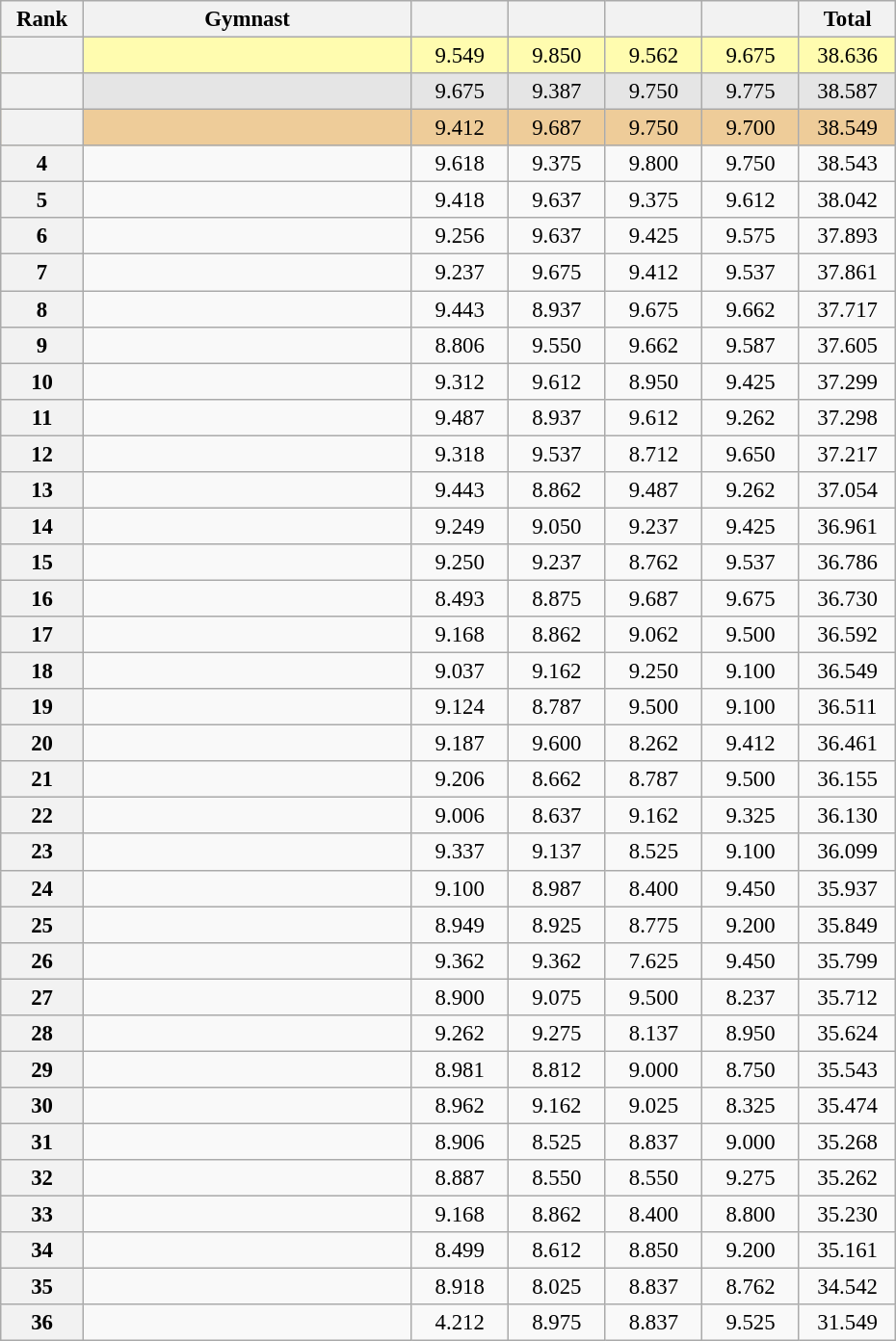<table class="wikitable sortable" style="text-align:center; font-size:95%">
<tr>
<th scope="col" style="width:50px;">Rank</th>
<th scope="col" style="width:220px;">Gymnast</th>
<th scope="col" style="width:60px;"></th>
<th scope="col" style="width:60px;"></th>
<th scope="col" style="width:60px;"></th>
<th scope="col" style="width:60px;"></th>
<th scope="col" style="width:60px;">Total</th>
</tr>
<tr style="background:#fffcaf;">
<th scope=row style="text-align:center"></th>
<td align=left></td>
<td>9.549</td>
<td>9.850</td>
<td>9.562</td>
<td>9.675</td>
<td>38.636</td>
</tr>
<tr style="background:#e5e5e5;">
<th scope=row style="text-align:center"></th>
<td align=left></td>
<td>9.675</td>
<td>9.387</td>
<td>9.750</td>
<td>9.775</td>
<td>38.587</td>
</tr>
<tr style="background:#ec9;">
<th scope=row style="text-align:center"></th>
<td align=left></td>
<td>9.412</td>
<td>9.687</td>
<td>9.750</td>
<td>9.700</td>
<td>38.549</td>
</tr>
<tr>
<th scope=row style="text-align:center">4</th>
<td align=left></td>
<td>9.618</td>
<td>9.375</td>
<td>9.800</td>
<td>9.750</td>
<td>38.543</td>
</tr>
<tr>
<th scope=row style="text-align:center">5</th>
<td align=left></td>
<td>9.418</td>
<td>9.637</td>
<td>9.375</td>
<td>9.612</td>
<td>38.042</td>
</tr>
<tr>
<th scope=row style="text-align:center">6</th>
<td align=left></td>
<td>9.256</td>
<td>9.637</td>
<td>9.425</td>
<td>9.575</td>
<td>37.893</td>
</tr>
<tr>
<th scope=row style="text-align:center">7</th>
<td align=left></td>
<td>9.237</td>
<td>9.675</td>
<td>9.412</td>
<td>9.537</td>
<td>37.861</td>
</tr>
<tr>
<th scope=row style="text-align:center">8</th>
<td align=left></td>
<td>9.443</td>
<td>8.937</td>
<td>9.675</td>
<td>9.662</td>
<td>37.717</td>
</tr>
<tr>
<th scope=row style="text-align:center">9</th>
<td align=left></td>
<td>8.806</td>
<td>9.550</td>
<td>9.662</td>
<td>9.587</td>
<td>37.605</td>
</tr>
<tr>
<th scope=row style="text-align:center">10</th>
<td align=left></td>
<td>9.312</td>
<td>9.612</td>
<td>8.950</td>
<td>9.425</td>
<td>37.299</td>
</tr>
<tr>
<th scope=row style="text-align:center">11</th>
<td align=left></td>
<td>9.487</td>
<td>8.937</td>
<td>9.612</td>
<td>9.262</td>
<td>37.298</td>
</tr>
<tr>
<th scope=row style="text-align:center">12</th>
<td align=left></td>
<td>9.318</td>
<td>9.537</td>
<td>8.712</td>
<td>9.650</td>
<td>37.217</td>
</tr>
<tr>
<th scope=row style="text-align:center">13</th>
<td align=left></td>
<td>9.443</td>
<td>8.862</td>
<td>9.487</td>
<td>9.262</td>
<td>37.054</td>
</tr>
<tr>
<th scope=row style="text-align:center">14</th>
<td align=left></td>
<td>9.249</td>
<td>9.050</td>
<td>9.237</td>
<td>9.425</td>
<td>36.961</td>
</tr>
<tr>
<th scope=row style="text-align:center">15</th>
<td align=left></td>
<td>9.250</td>
<td>9.237</td>
<td>8.762</td>
<td>9.537</td>
<td>36.786</td>
</tr>
<tr>
<th scope=row style="text-align:center">16</th>
<td align=left></td>
<td>8.493</td>
<td>8.875</td>
<td>9.687</td>
<td>9.675</td>
<td>36.730</td>
</tr>
<tr>
<th scope=row style="text-align:center">17</th>
<td align=left></td>
<td>9.168</td>
<td>8.862</td>
<td>9.062</td>
<td>9.500</td>
<td>36.592</td>
</tr>
<tr>
<th scope=row style="text-align:center">18</th>
<td align=left></td>
<td>9.037</td>
<td>9.162</td>
<td>9.250</td>
<td>9.100</td>
<td>36.549</td>
</tr>
<tr>
<th scope=row style="text-align:center">19</th>
<td align=left></td>
<td>9.124</td>
<td>8.787</td>
<td>9.500</td>
<td>9.100</td>
<td>36.511</td>
</tr>
<tr>
<th scope=row style="text-align:center">20</th>
<td align=left></td>
<td>9.187</td>
<td>9.600</td>
<td>8.262</td>
<td>9.412</td>
<td>36.461</td>
</tr>
<tr>
<th scope=row style="text-align:center">21</th>
<td align=left></td>
<td>9.206</td>
<td>8.662</td>
<td>8.787</td>
<td>9.500</td>
<td>36.155</td>
</tr>
<tr>
<th scope=row style="text-align:center">22</th>
<td align=left></td>
<td>9.006</td>
<td>8.637</td>
<td>9.162</td>
<td>9.325</td>
<td>36.130</td>
</tr>
<tr>
<th scope=row style="text-align:center">23</th>
<td align=left></td>
<td>9.337</td>
<td>9.137</td>
<td>8.525</td>
<td>9.100</td>
<td>36.099</td>
</tr>
<tr>
<th scope=row style="text-align:center">24</th>
<td align=left></td>
<td>9.100</td>
<td>8.987</td>
<td>8.400</td>
<td>9.450</td>
<td>35.937</td>
</tr>
<tr>
<th scope=row style="text-align:center">25</th>
<td align=left></td>
<td>8.949</td>
<td>8.925</td>
<td>8.775</td>
<td>9.200</td>
<td>35.849</td>
</tr>
<tr>
<th scope=row style="text-align:center">26</th>
<td align=left></td>
<td>9.362</td>
<td>9.362</td>
<td>7.625</td>
<td>9.450</td>
<td>35.799</td>
</tr>
<tr>
<th scope=row style="text-align:center">27</th>
<td align=left></td>
<td>8.900</td>
<td>9.075</td>
<td>9.500</td>
<td>8.237</td>
<td>35.712</td>
</tr>
<tr>
<th scope=row style="text-align:center">28</th>
<td align=left></td>
<td>9.262</td>
<td>9.275</td>
<td>8.137</td>
<td>8.950</td>
<td>35.624</td>
</tr>
<tr>
<th scope=row style="text-align:center">29</th>
<td align=left></td>
<td>8.981</td>
<td>8.812</td>
<td>9.000</td>
<td>8.750</td>
<td>35.543</td>
</tr>
<tr>
<th scope=row style="text-align:center">30</th>
<td align=left></td>
<td>8.962</td>
<td>9.162</td>
<td>9.025</td>
<td>8.325</td>
<td>35.474</td>
</tr>
<tr>
<th scope=row style="text-align:center">31</th>
<td align=left></td>
<td>8.906</td>
<td>8.525</td>
<td>8.837</td>
<td>9.000</td>
<td>35.268</td>
</tr>
<tr>
<th scope=row style="text-align:center">32</th>
<td align=left></td>
<td>8.887</td>
<td>8.550</td>
<td>8.550</td>
<td>9.275</td>
<td>35.262</td>
</tr>
<tr>
<th scope=row style="text-align:center">33</th>
<td align=left></td>
<td>9.168</td>
<td>8.862</td>
<td>8.400</td>
<td>8.800</td>
<td>35.230</td>
</tr>
<tr>
<th scope=row style="text-align:center">34</th>
<td align=left></td>
<td>8.499</td>
<td>8.612</td>
<td>8.850</td>
<td>9.200</td>
<td>35.161</td>
</tr>
<tr>
<th scope=row style="text-align:center">35</th>
<td align=left></td>
<td>8.918</td>
<td>8.025</td>
<td>8.837</td>
<td>8.762</td>
<td>34.542</td>
</tr>
<tr>
<th scope=row style="text-align:center">36</th>
<td align=left></td>
<td>4.212</td>
<td>8.975</td>
<td>8.837</td>
<td>9.525</td>
<td>31.549</td>
</tr>
</table>
